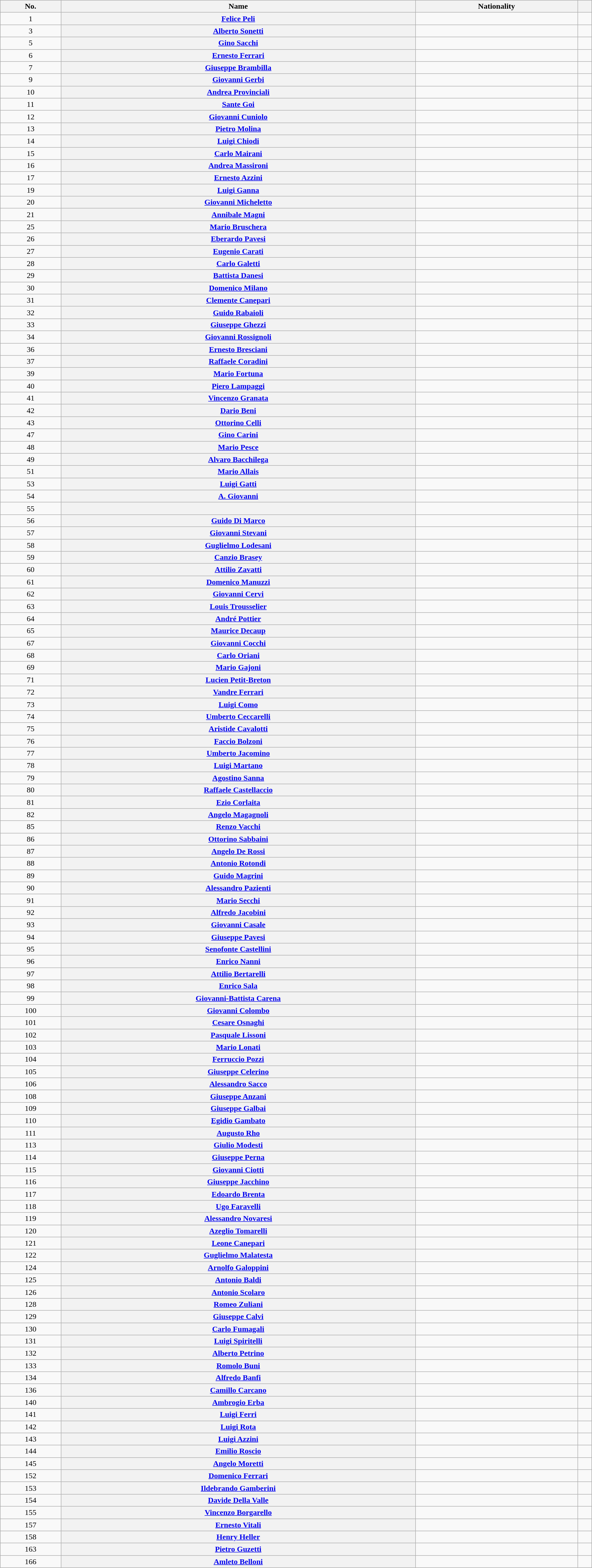<table class="wikitable plainrowheaders sortable" style="width:97%">
<tr>
<th scope="col">No.</th>
<th scope="col">Name</th>
<th scope="col">Nationality</th>
<th scope="col" class="unsortable"></th>
</tr>
<tr>
<td style="text-align:center;">1</td>
<th scope="row"><a href='#'>Felice Peli</a></th>
<td></td>
<td style="text-align:center;"></td>
</tr>
<tr>
<td style="text-align:center;">3</td>
<th scope="row"><a href='#'>Alberto Sonetti</a></th>
<td></td>
<td style="text-align:center;"></td>
</tr>
<tr>
<td style="text-align:center;">5</td>
<th scope="row"><a href='#'>Gino Sacchi</a></th>
<td></td>
<td style="text-align:center;"></td>
</tr>
<tr>
<td style="text-align:center;">6</td>
<th scope="row"><a href='#'>Ernesto Ferrari</a></th>
<td></td>
<td style="text-align:center;"></td>
</tr>
<tr>
<td style="text-align:center;">7</td>
<th scope="row"><a href='#'>Giuseppe Brambilla</a></th>
<td></td>
<td style="text-align:center;"></td>
</tr>
<tr>
<td style="text-align:center;">9</td>
<th scope="row"><a href='#'>Giovanni Gerbi</a></th>
<td></td>
<td style="text-align:center;"></td>
</tr>
<tr>
<td style="text-align:center;">10</td>
<th scope="row"><a href='#'>Andrea Provinciali</a></th>
<td></td>
<td style="text-align:center;"></td>
</tr>
<tr>
<td style="text-align:center;">11</td>
<th scope="row"><a href='#'>Sante Goi</a></th>
<td></td>
<td style="text-align:center;"></td>
</tr>
<tr>
<td style="text-align:center;">12</td>
<th scope="row"><a href='#'>Giovanni Cuniolo</a></th>
<td></td>
<td style="text-align:center;"></td>
</tr>
<tr>
<td style="text-align:center;">13</td>
<th scope="row"><a href='#'>Pietro Molina</a></th>
<td></td>
<td style="text-align:center;"></td>
</tr>
<tr>
<td style="text-align:center;">14</td>
<th scope="row"><a href='#'>Luigi Chiodi</a></th>
<td></td>
<td style="text-align:center;"></td>
</tr>
<tr>
<td style="text-align:center;">15</td>
<th scope="row"><a href='#'>Carlo Mairani</a></th>
<td></td>
<td style="text-align:center;"></td>
</tr>
<tr>
<td style="text-align:center;">16</td>
<th scope="row"><a href='#'>Andrea Massironi</a></th>
<td></td>
<td style="text-align:center;"></td>
</tr>
<tr>
<td style="text-align:center;">17</td>
<th scope="row"><a href='#'>Ernesto Azzini</a></th>
<td></td>
<td style="text-align:center;"></td>
</tr>
<tr>
<td style="text-align:center;">19</td>
<th scope="row"><a href='#'>Luigi Ganna</a></th>
<td></td>
<td style="text-align:center;"></td>
</tr>
<tr>
<td style="text-align:center;">20</td>
<th scope="row"><a href='#'>Giovanni Micheletto</a></th>
<td></td>
<td style="text-align:center;"></td>
</tr>
<tr>
<td style="text-align:center;">21</td>
<th scope="row"><a href='#'>Annibale Magni</a></th>
<td></td>
<td style="text-align:center;"></td>
</tr>
<tr>
<td style="text-align:center;">25</td>
<th scope="row"><a href='#'>Mario Bruschera</a></th>
<td></td>
<td style="text-align:center;"></td>
</tr>
<tr>
<td style="text-align:center;">26</td>
<th scope="row"><a href='#'>Eberardo Pavesi</a></th>
<td></td>
<td style="text-align:center;"></td>
</tr>
<tr>
<td style="text-align:center;">27</td>
<th scope="row"><a href='#'>Eugenio Carati</a></th>
<td></td>
<td style="text-align:center;"></td>
</tr>
<tr>
<td style="text-align:center;">28</td>
<th scope="row"><a href='#'>Carlo Galetti</a></th>
<td></td>
<td style="text-align:center;"></td>
</tr>
<tr>
<td style="text-align:center;">29</td>
<th scope="row"><a href='#'>Battista Danesi</a></th>
<td></td>
<td style="text-align:center;"></td>
</tr>
<tr>
<td style="text-align:center;">30</td>
<th scope="row"><a href='#'>Domenico Milano</a></th>
<td></td>
<td style="text-align:center;"></td>
</tr>
<tr>
<td style="text-align:center;">31</td>
<th scope="row"><a href='#'>Clemente Canepari</a></th>
<td></td>
<td style="text-align:center;"></td>
</tr>
<tr>
<td style="text-align:center;">32</td>
<th scope="row"><a href='#'>Guido Rabaioli</a></th>
<td></td>
<td style="text-align:center;"></td>
</tr>
<tr>
<td style="text-align:center;">33</td>
<th scope="row"><a href='#'>Giuseppe Ghezzi</a></th>
<td></td>
<td style="text-align:center;"></td>
</tr>
<tr>
<td style="text-align:center;">34</td>
<th scope="row"><a href='#'>Giovanni Rossignoli</a></th>
<td></td>
<td style="text-align:center;"></td>
</tr>
<tr>
<td style="text-align:center;">36</td>
<th scope="row"><a href='#'>Ernesto Bresciani</a></th>
<td></td>
<td style="text-align:center;"></td>
</tr>
<tr>
<td style="text-align:center;">37</td>
<th scope="row"><a href='#'>Raffaele Coradini</a></th>
<td></td>
<td style="text-align:center;"></td>
</tr>
<tr>
<td style="text-align:center;">39</td>
<th scope="row"><a href='#'>Mario Fortuna</a></th>
<td></td>
<td style="text-align:center;"></td>
</tr>
<tr>
<td style="text-align:center;">40</td>
<th scope="row"><a href='#'>Piero Lampaggi</a></th>
<td></td>
<td style="text-align:center;"></td>
</tr>
<tr>
<td style="text-align:center;">41</td>
<th scope="row"><a href='#'>Vincenzo Granata</a></th>
<td></td>
<td style="text-align:center;"></td>
</tr>
<tr>
<td style="text-align:center;">42</td>
<th scope="row"><a href='#'>Dario Beni</a></th>
<td></td>
<td style="text-align:center;"></td>
</tr>
<tr>
<td style="text-align:center;">43</td>
<th scope="row"><a href='#'>Ottorino Celli</a></th>
<td></td>
<td style="text-align:center;"></td>
</tr>
<tr>
<td style="text-align:center;">47</td>
<th scope="row"><a href='#'>Gino Carini</a></th>
<td></td>
<td style="text-align:center;"></td>
</tr>
<tr>
<td style="text-align:center;">48</td>
<th scope="row"><a href='#'>Mario Pesce</a></th>
<td></td>
<td style="text-align:center;"></td>
</tr>
<tr>
<td style="text-align:center;">49</td>
<th scope="row"><a href='#'>Alvaro Bacchilega</a></th>
<td></td>
<td style="text-align:center;"></td>
</tr>
<tr>
<td style="text-align:center;">51</td>
<th scope="row"><a href='#'>Mario Allais</a></th>
<td></td>
<td style="text-align:center;"></td>
</tr>
<tr>
<td style="text-align:center;">53</td>
<th scope="row"><a href='#'>Luigi Gatti</a></th>
<td></td>
<td style="text-align:center;"></td>
</tr>
<tr>
<td style="text-align:center;">54</td>
<th scope="row"><a href='#'>A. Giovanni</a></th>
<td></td>
<td style="text-align:center;"></td>
</tr>
<tr>
<td style="text-align:center;">55</td>
<th scope="row"></th>
<td></td>
<td style="text-align:center;"></td>
</tr>
<tr>
<td style="text-align:center;">56</td>
<th scope="row"><a href='#'>Guido Di Marco</a></th>
<td></td>
<td style="text-align:center;"></td>
</tr>
<tr>
<td style="text-align:center;">57</td>
<th scope="row"><a href='#'>Giovanni Stevani</a></th>
<td></td>
<td style="text-align:center;"></td>
</tr>
<tr>
<td style="text-align:center;">58</td>
<th scope="row"><a href='#'>Guglielmo Lodesani</a></th>
<td></td>
<td style="text-align:center;"></td>
</tr>
<tr>
<td style="text-align:center;">59</td>
<th scope="row"><a href='#'>Canzio Brasey</a></th>
<td></td>
<td style="text-align:center;"></td>
</tr>
<tr>
<td style="text-align:center;">60</td>
<th scope="row"><a href='#'>Attilio Zavatti</a></th>
<td></td>
<td style="text-align:center;"></td>
</tr>
<tr>
<td style="text-align:center;">61</td>
<th scope="row"><a href='#'>Domenico Manuzzi</a></th>
<td></td>
<td style="text-align:center;"></td>
</tr>
<tr>
<td style="text-align:center;">62</td>
<th scope="row"><a href='#'>Giovanni Cervi</a></th>
<td></td>
<td style="text-align:center;"></td>
</tr>
<tr>
<td style="text-align:center;">63</td>
<th scope="row"><a href='#'>Louis Trousselier</a></th>
<td></td>
<td style="text-align:center;"></td>
</tr>
<tr>
<td style="text-align:center;">64</td>
<th scope="row"><a href='#'>André Pottier</a></th>
<td></td>
<td style="text-align:center;"></td>
</tr>
<tr>
<td style="text-align:center;">65</td>
<th scope="row"><a href='#'>Maurice Decaup</a></th>
<td></td>
<td style="text-align:center;"></td>
</tr>
<tr>
<td style="text-align:center;">67</td>
<th scope="row"><a href='#'>Giovanni Cocchi</a></th>
<td></td>
<td style="text-align:center;"></td>
</tr>
<tr>
<td style="text-align:center;">68</td>
<th scope="row"><a href='#'>Carlo Oriani</a></th>
<td></td>
<td style="text-align:center;"></td>
</tr>
<tr>
<td style="text-align:center;">69</td>
<th scope="row"><a href='#'>Mario Gajoni</a></th>
<td></td>
<td style="text-align:center;"></td>
</tr>
<tr>
<td style="text-align:center;">71</td>
<th scope="row"><a href='#'>Lucien Petit-Breton</a></th>
<td></td>
<td style="text-align:center;"></td>
</tr>
<tr>
<td style="text-align:center;">72</td>
<th scope="row"><a href='#'>Vandre Ferrari</a></th>
<td></td>
<td style="text-align:center;"></td>
</tr>
<tr>
<td style="text-align:center;">73</td>
<th scope="row"><a href='#'>Luigi Como</a></th>
<td></td>
<td style="text-align:center;"></td>
</tr>
<tr>
<td style="text-align:center;">74</td>
<th scope="row"><a href='#'>Umberto Ceccarelli</a></th>
<td></td>
<td style="text-align:center;"></td>
</tr>
<tr>
<td style="text-align:center;">75</td>
<th scope="row"><a href='#'>Aristide Cavalotti</a></th>
<td></td>
<td style="text-align:center;"></td>
</tr>
<tr>
<td style="text-align:center;">76</td>
<th scope="row"><a href='#'>Faccio Bolzoni</a></th>
<td></td>
<td style="text-align:center;"></td>
</tr>
<tr>
<td style="text-align:center;">77</td>
<th scope="row"><a href='#'>Umberto Jacomino</a></th>
<td></td>
<td style="text-align:center;"></td>
</tr>
<tr>
<td style="text-align:center;">78</td>
<th scope="row"><a href='#'>Luigi Martano</a></th>
<td></td>
<td style="text-align:center;"></td>
</tr>
<tr>
<td style="text-align:center;">79</td>
<th scope="row"><a href='#'>Agostino Sanna</a></th>
<td></td>
<td style="text-align:center;"></td>
</tr>
<tr>
<td style="text-align:center;">80</td>
<th scope="row"><a href='#'>Raffaele Castellaccio</a></th>
<td></td>
<td style="text-align:center;"></td>
</tr>
<tr>
<td style="text-align:center;">81</td>
<th scope="row"><a href='#'>Ezio Corlaita</a></th>
<td></td>
<td style="text-align:center;"></td>
</tr>
<tr>
<td style="text-align:center;">82</td>
<th scope="row"><a href='#'>Angelo Magagnoli</a></th>
<td></td>
<td style="text-align:center;"></td>
</tr>
<tr>
<td style="text-align:center;">85</td>
<th scope="row"><a href='#'>Renzo Vacchi</a></th>
<td></td>
<td style="text-align:center;"></td>
</tr>
<tr>
<td style="text-align:center;">86</td>
<th scope="row"><a href='#'>Ottorino Sabbaini</a></th>
<td></td>
<td style="text-align:center;"></td>
</tr>
<tr>
<td style="text-align:center;">87</td>
<th scope="row"><a href='#'>Angelo De Rossi</a></th>
<td></td>
<td style="text-align:center;"></td>
</tr>
<tr>
<td style="text-align:center;">88</td>
<th scope="row"><a href='#'>Antonio Rotondi</a></th>
<td></td>
<td style="text-align:center;"></td>
</tr>
<tr>
<td style="text-align:center;">89</td>
<th scope="row"><a href='#'>Guido Magrini</a></th>
<td></td>
<td style="text-align:center;"></td>
</tr>
<tr>
<td style="text-align:center;">90</td>
<th scope="row"><a href='#'>Alessandro Pazienti</a></th>
<td></td>
<td style="text-align:center;"></td>
</tr>
<tr>
<td style="text-align:center;">91</td>
<th scope="row"><a href='#'>Mario Secchi</a></th>
<td></td>
<td style="text-align:center;"></td>
</tr>
<tr>
<td style="text-align:center;">92</td>
<th scope="row"><a href='#'>Alfredo Jacobini</a></th>
<td></td>
<td style="text-align:center;"></td>
</tr>
<tr>
<td style="text-align:center;">93</td>
<th scope="row"><a href='#'>Giovanni Casale</a></th>
<td></td>
<td style="text-align:center;"></td>
</tr>
<tr>
<td style="text-align:center;">94</td>
<th scope="row"><a href='#'>Giuseppe Pavesi</a></th>
<td></td>
<td style="text-align:center;"></td>
</tr>
<tr>
<td style="text-align:center;">95</td>
<th scope="row"><a href='#'>Senofonte Castellini</a></th>
<td></td>
<td style="text-align:center;"></td>
</tr>
<tr>
<td style="text-align:center;">96</td>
<th scope="row"><a href='#'>Enrico Nanni</a></th>
<td></td>
<td style="text-align:center;"></td>
</tr>
<tr>
<td style="text-align:center;">97</td>
<th scope="row"><a href='#'>Attilio Bertarelli</a></th>
<td></td>
<td style="text-align:center;"></td>
</tr>
<tr>
<td style="text-align:center;">98</td>
<th scope="row"><a href='#'>Enrico Sala</a></th>
<td></td>
<td style="text-align:center;"></td>
</tr>
<tr>
<td style="text-align:center;">99</td>
<th scope="row"><a href='#'>Giovanni-Battista Carena</a></th>
<td></td>
<td style="text-align:center;"></td>
</tr>
<tr>
<td style="text-align:center;">100</td>
<th scope="row"><a href='#'>Giovanni Colombo</a></th>
<td></td>
<td style="text-align:center;"></td>
</tr>
<tr>
<td style="text-align:center;">101</td>
<th scope="row"><a href='#'>Cesare Osnaghi</a></th>
<td></td>
<td style="text-align:center;"></td>
</tr>
<tr>
<td style="text-align:center;">102</td>
<th scope="row"><a href='#'>Pasquale Lissoni</a></th>
<td></td>
<td style="text-align:center;"></td>
</tr>
<tr>
<td style="text-align:center;">103</td>
<th scope="row"><a href='#'>Mario Lonati</a></th>
<td></td>
<td style="text-align:center;"></td>
</tr>
<tr>
<td style="text-align:center;">104</td>
<th scope="row"><a href='#'>Ferruccio Pozzi</a></th>
<td></td>
<td style="text-align:center;"></td>
</tr>
<tr>
<td style="text-align:center;">105</td>
<th scope="row"><a href='#'>Giuseppe Celerino</a></th>
<td></td>
<td style="text-align:center;"></td>
</tr>
<tr>
<td style="text-align:center;">106</td>
<th scope="row"><a href='#'>Alessandro Sacco</a></th>
<td></td>
<td style="text-align:center;"></td>
</tr>
<tr>
<td style="text-align:center;">108</td>
<th scope="row"><a href='#'>Giuseppe Anzani</a></th>
<td></td>
<td style="text-align:center;"></td>
</tr>
<tr>
<td style="text-align:center;">109</td>
<th scope="row"><a href='#'>Giuseppe Galbai</a></th>
<td></td>
<td style="text-align:center;"></td>
</tr>
<tr>
<td style="text-align:center;">110</td>
<th scope="row"><a href='#'>Egidio Gambato</a></th>
<td></td>
<td style="text-align:center;"></td>
</tr>
<tr>
<td style="text-align:center;">111</td>
<th scope="row"><a href='#'>Augusto Rho</a></th>
<td></td>
<td style="text-align:center;"></td>
</tr>
<tr>
<td style="text-align:center;">113</td>
<th scope="row"><a href='#'>Giulio Modesti</a></th>
<td></td>
<td style="text-align:center;"></td>
</tr>
<tr>
<td style="text-align:center;">114</td>
<th scope="row"><a href='#'>Giuseppe Perna</a></th>
<td></td>
<td style="text-align:center;"></td>
</tr>
<tr>
<td style="text-align:center;">115</td>
<th scope="row"><a href='#'>Giovanni Ciotti</a></th>
<td></td>
<td style="text-align:center;"></td>
</tr>
<tr>
<td style="text-align:center;">116</td>
<th scope="row"><a href='#'>Giuseppe Jacchino</a></th>
<td></td>
<td style="text-align:center;"></td>
</tr>
<tr>
<td style="text-align:center;">117</td>
<th scope="row"><a href='#'>Edoardo Brenta</a></th>
<td></td>
<td style="text-align:center;"></td>
</tr>
<tr>
<td style="text-align:center;">118</td>
<th scope="row"><a href='#'>Ugo Faravelli</a></th>
<td></td>
<td style="text-align:center;"></td>
</tr>
<tr>
<td style="text-align:center;">119</td>
<th scope="row"><a href='#'>Alessandro Novaresi</a></th>
<td></td>
<td style="text-align:center;"></td>
</tr>
<tr>
<td style="text-align:center;">120</td>
<th scope="row"><a href='#'>Azeglio Tomarelli</a></th>
<td></td>
<td style="text-align:center;"></td>
</tr>
<tr>
<td style="text-align:center;">121</td>
<th scope="row"><a href='#'>Leone Canepari</a></th>
<td></td>
<td style="text-align:center;"></td>
</tr>
<tr>
<td style="text-align:center;">122</td>
<th scope="row"><a href='#'>Guglielmo Malatesta</a></th>
<td></td>
<td style="text-align:center;"></td>
</tr>
<tr>
<td style="text-align:center;">124</td>
<th scope="row"><a href='#'>Arnolfo Galoppini</a></th>
<td></td>
<td style="text-align:center;"></td>
</tr>
<tr>
<td style="text-align:center;">125</td>
<th scope="row"><a href='#'>Antonio Baldi</a></th>
<td></td>
<td style="text-align:center;"></td>
</tr>
<tr>
<td style="text-align:center;">126</td>
<th scope="row"><a href='#'>Antonio Scolaro</a></th>
<td></td>
<td style="text-align:center;"></td>
</tr>
<tr>
<td style="text-align:center;">128</td>
<th scope="row"><a href='#'>Romeo Zuliani</a></th>
<td></td>
<td style="text-align:center;"></td>
</tr>
<tr>
<td style="text-align:center;">129</td>
<th scope="row"><a href='#'>Giuseppe Calvi</a></th>
<td></td>
<td style="text-align:center;"></td>
</tr>
<tr>
<td style="text-align:center;">130</td>
<th scope="row"><a href='#'>Carlo Fumagali</a></th>
<td></td>
<td style="text-align:center;"></td>
</tr>
<tr>
<td style="text-align:center;">131</td>
<th scope="row"><a href='#'>Luigi Spiritelli</a></th>
<td></td>
<td style="text-align:center;"></td>
</tr>
<tr>
<td style="text-align:center;">132</td>
<th scope="row"><a href='#'>Alberto Petrino</a></th>
<td></td>
<td style="text-align:center;"></td>
</tr>
<tr>
<td style="text-align:center;">133</td>
<th scope="row"><a href='#'>Romolo Buni</a></th>
<td></td>
<td style="text-align:center;"></td>
</tr>
<tr>
<td style="text-align:center;">134</td>
<th scope="row"><a href='#'>Alfredo Banfi</a></th>
<td></td>
<td style="text-align:center;"></td>
</tr>
<tr>
<td style="text-align:center;">136</td>
<th scope="row"><a href='#'>Camillo Carcano</a></th>
<td></td>
<td style="text-align:center;"></td>
</tr>
<tr>
<td style="text-align:center;">140</td>
<th scope="row"><a href='#'>Ambrogio Erba</a></th>
<td></td>
<td style="text-align:center;"></td>
</tr>
<tr>
<td style="text-align:center;">141</td>
<th scope="row"><a href='#'>Luigi Ferri</a></th>
<td></td>
<td style="text-align:center;"></td>
</tr>
<tr>
<td style="text-align:center;">142</td>
<th scope="row"><a href='#'>Luigi Rota</a></th>
<td></td>
<td style="text-align:center;"></td>
</tr>
<tr>
<td style="text-align:center;">143</td>
<th scope="row"><a href='#'>Luigi Azzini</a></th>
<td></td>
<td style="text-align:center;"></td>
</tr>
<tr>
<td style="text-align:center;">144</td>
<th scope="row"><a href='#'>Emilio Roscio</a></th>
<td></td>
<td style="text-align:center;"></td>
</tr>
<tr>
<td style="text-align:center;">145</td>
<th scope="row"><a href='#'>Angelo Moretti</a></th>
<td></td>
<td style="text-align:center;"></td>
</tr>
<tr>
<td style="text-align:center;">152</td>
<th scope="row"><a href='#'>Domenico Ferrari</a></th>
<td></td>
<td style="text-align:center;"></td>
</tr>
<tr>
<td style="text-align:center;">153</td>
<th scope="row"><a href='#'>Ildebrando Gamberini</a></th>
<td></td>
<td style="text-align:center;"></td>
</tr>
<tr>
<td style="text-align:center;">154</td>
<th scope="row"><a href='#'>Davide Della Valle</a></th>
<td></td>
<td style="text-align:center;"></td>
</tr>
<tr>
<td style="text-align:center;">155</td>
<th scope="row"><a href='#'>Vincenzo Borgarello</a></th>
<td></td>
<td style="text-align:center;"></td>
</tr>
<tr>
<td style="text-align:center;">157</td>
<th scope="row"><a href='#'>Ernesto Vitali</a></th>
<td></td>
<td style="text-align:center;"></td>
</tr>
<tr>
<td style="text-align:center;">158</td>
<th scope="row"><a href='#'>Henry Heller</a></th>
<td></td>
<td style="text-align:center;"></td>
</tr>
<tr>
<td style="text-align:center;">163</td>
<th scope="row"><a href='#'>Pietro Guzetti</a></th>
<td></td>
<td style="text-align:center;"></td>
</tr>
<tr>
<td style="text-align:center;">166</td>
<th scope="row"><a href='#'>Amleto Belloni</a></th>
<td></td>
<td style="text-align:center;"></td>
</tr>
</table>
